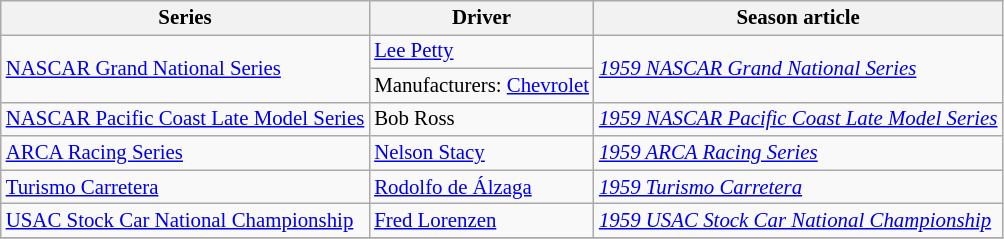<table class="wikitable" style="font-size: 87%;">
<tr>
<th>Series</th>
<th>Driver</th>
<th>Season article</th>
</tr>
<tr>
<td rowspan=2><a href='#'>NASCAR Grand National Series</a></td>
<td> <a href='#'>Lee Petty</a></td>
<td rowspan=2><em><a href='#'>1959 NASCAR Grand National Series</a></em></td>
</tr>
<tr>
<td>Manufacturers:  <a href='#'>Chevrolet</a></td>
</tr>
<tr>
<td><a href='#'>NASCAR Pacific Coast Late Model Series</a></td>
<td> Bob Ross</td>
<td><em><a href='#'>1959 NASCAR Pacific Coast Late Model Series</a></em></td>
</tr>
<tr>
<td><a href='#'>ARCA Racing Series</a></td>
<td> <a href='#'>Nelson Stacy</a></td>
<td><em><a href='#'>1959 ARCA Racing Series</a></em></td>
</tr>
<tr>
<td><a href='#'>Turismo Carretera</a></td>
<td> <a href='#'>Rodolfo de Álzaga</a></td>
<td><em><a href='#'>1959 Turismo Carretera</a></em></td>
</tr>
<tr>
<td><a href='#'>USAC Stock Car National Championship</a></td>
<td> <a href='#'>Fred Lorenzen</a></td>
<td><em><a href='#'>1959 USAC Stock Car National Championship</a></em></td>
</tr>
<tr>
</tr>
</table>
